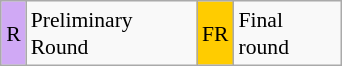<table class="wikitable" style="margin:0.5em auto; font-size:90%; line-height:1.25em;" width=18%;>
<tr>
<td style="background-color:#D0A9F5;text-align:center;">R</td>
<td>Preliminary Round</td>
<td style="background-color:#ffcc00;text-align:center;">FR</td>
<td>Final round</td>
</tr>
</table>
